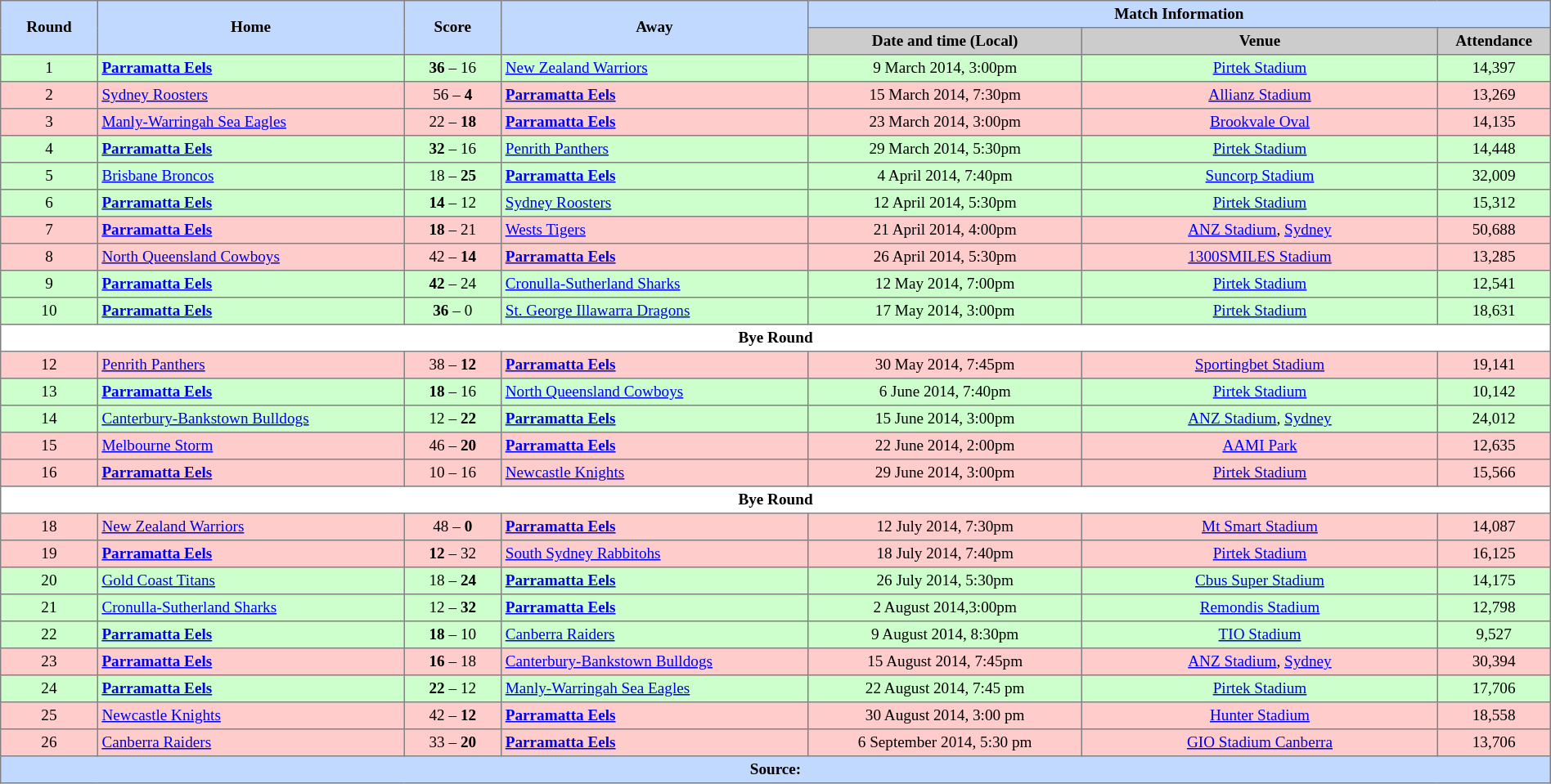<table border=1 style="border-collapse:collapse; font-size:80%; text-align:center;" cellpadding=3 cellspacing=0 width=100%>
<tr bgcolor=#C1D8FF>
<th rowspan="2" style="width:6%;">Round</th>
<th rowspan=2 width=19%>Home</th>
<th rowspan=2 width=6%>Score</th>
<th rowspan=2 width=19%>Away</th>
<th colspan=6>Match Information</th>
</tr>
<tr bgcolor=#CCCCCC>
<th width=17%>Date and time (Local)</th>
<th width=22%>Venue</th>
<th width=7%>Attendance</th>
</tr>
<tr style="text-align:center; background:#ccffcc;">
<td align=center>1</td>
<td align=left> <strong><a href='#'>Parramatta Eels</a></strong></td>
<td><strong>36</strong> – 16</td>
<td align=left> <a href='#'>New Zealand Warriors</a></td>
<td>9 March 2014, 3:00pm</td>
<td><a href='#'>Pirtek Stadium</a></td>
<td>14,397</td>
</tr>
<tr style="text-align:center; background:#ffcccc;">
<td align=center>2</td>
<td align=left> <a href='#'>Sydney Roosters</a></td>
<td>56 – <strong>4</strong></td>
<td align=left> <strong><a href='#'>Parramatta Eels</a></strong></td>
<td>15 March 2014, 7:30pm</td>
<td><a href='#'>Allianz Stadium</a></td>
<td>13,269</td>
</tr>
<tr style="text-align:center; background:#ffcccc;">
<td align=center>3</td>
<td align=left> <a href='#'>Manly-Warringah Sea Eagles</a></td>
<td>22 – <strong>18</strong></td>
<td align=left> <strong><a href='#'>Parramatta Eels</a></strong></td>
<td>23 March 2014, 3:00pm</td>
<td><a href='#'>Brookvale Oval</a></td>
<td>14,135</td>
</tr>
<tr style="text-align:center; background:#ccffcc;">
<td align=center>4</td>
<td align=left> <strong><a href='#'>Parramatta Eels</a></strong></td>
<td><strong>32</strong> – 16</td>
<td align=left> <a href='#'>Penrith Panthers</a></td>
<td>29 March 2014, 5:30pm</td>
<td><a href='#'>Pirtek Stadium</a></td>
<td>14,448</td>
</tr>
<tr style="text-align:center; background:#ccffcc;">
<td align=center>5</td>
<td align=left> <a href='#'>Brisbane Broncos</a></td>
<td>18 – <strong>25</strong></td>
<td align=left> <strong><a href='#'>Parramatta Eels</a></strong></td>
<td>4 April 2014, 7:40pm</td>
<td><a href='#'>Suncorp Stadium</a></td>
<td>32,009</td>
</tr>
<tr style="text-align:center; background:#ccffcc;">
<td align=center>6</td>
<td align=left> <strong><a href='#'>Parramatta Eels</a></strong></td>
<td><strong>14</strong> – 12</td>
<td align=left> <a href='#'>Sydney Roosters</a></td>
<td>12 April 2014, 5:30pm</td>
<td><a href='#'>Pirtek Stadium</a></td>
<td>15,312</td>
</tr>
<tr style="text-align:center; background:#ffcccc;">
<td align=center>7</td>
<td align=left> <strong><a href='#'>Parramatta Eels</a></strong></td>
<td><strong>18</strong> – 21</td>
<td align=left> <a href='#'>Wests Tigers</a></td>
<td>21 April 2014, 4:00pm</td>
<td><a href='#'>ANZ Stadium</a>, <a href='#'>Sydney</a></td>
<td>50,688</td>
</tr>
<tr style="text-align:center; background:#ffcccc;">
<td align=center>8</td>
<td align=left> <a href='#'>North Queensland Cowboys</a></td>
<td>42 – <strong>14</strong></td>
<td align=left> <strong><a href='#'>Parramatta Eels</a></strong></td>
<td>26 April 2014, 5:30pm</td>
<td><a href='#'>1300SMILES Stadium</a></td>
<td>13,285</td>
</tr>
<tr style="text-align:center; background:#ccffcc;">
<td align=center>9</td>
<td align=left> <strong><a href='#'>Parramatta Eels</a></strong></td>
<td><strong>42</strong> – 24</td>
<td align=left> <a href='#'>Cronulla-Sutherland Sharks</a></td>
<td>12 May 2014, 7:00pm</td>
<td><a href='#'>Pirtek Stadium</a></td>
<td>12,541</td>
</tr>
<tr style="text-align:center; background:#ccffcc;">
<td align=center>10</td>
<td align=left> <strong><a href='#'>Parramatta Eels</a></strong></td>
<td><strong>36</strong> – 0</td>
<td align=left> <a href='#'>St. George Illawarra Dragons</a></td>
<td>17 May 2014, 3:00pm</td>
<td><a href='#'>Pirtek Stadium</a></td>
<td>18,631</td>
</tr>
<tr>
<td colspan="8" align="center"><strong>Bye Round</strong></td>
</tr>
<tr style="text-align:center; background:#ffcccc;">
<td align=center>12</td>
<td align=left> <a href='#'>Penrith Panthers</a></td>
<td>38 – <strong>12</strong></td>
<td align=left> <strong><a href='#'>Parramatta Eels</a></strong></td>
<td>30 May 2014, 7:45pm</td>
<td><a href='#'>Sportingbet Stadium</a></td>
<td>19,141</td>
</tr>
<tr style="text-align:center; background:#ccffcc;">
<td align=center>13</td>
<td align=left> <strong><a href='#'>Parramatta Eels</a></strong></td>
<td><strong>18</strong> – 16</td>
<td align=left> <a href='#'>North Queensland Cowboys</a></td>
<td>6 June 2014, 7:40pm</td>
<td><a href='#'>Pirtek Stadium</a></td>
<td>10,142</td>
</tr>
<tr style="text-align:center; background:#ccffcc;">
<td align=center>14</td>
<td align=left> <a href='#'>Canterbury-Bankstown Bulldogs</a></td>
<td>12 – <strong>22</strong></td>
<td align=left> <strong><a href='#'>Parramatta Eels</a></strong></td>
<td>15 June 2014, 3:00pm</td>
<td><a href='#'>ANZ Stadium</a>, <a href='#'>Sydney</a></td>
<td>24,012</td>
</tr>
<tr style="text-align:center; background:#ffcccc;">
<td align=center>15</td>
<td align=left> <a href='#'>Melbourne Storm</a></td>
<td>46 – <strong>20</strong></td>
<td align=left> <strong><a href='#'>Parramatta Eels</a></strong></td>
<td>22 June 2014, 2:00pm</td>
<td><a href='#'>AAMI Park</a></td>
<td>12,635</td>
</tr>
<tr style="text-align:center; background:#ffcccc;">
<td align=center>16</td>
<td align=left> <strong><a href='#'>Parramatta Eels</a></strong></td>
<td>10 – 16</td>
<td align=left> <a href='#'>Newcastle Knights</a></td>
<td>29 June 2014, 3:00pm</td>
<td><a href='#'>Pirtek Stadium</a></td>
<td>15,566</td>
</tr>
<tr>
<td colspan="8" align="center"><strong>Bye Round</strong></td>
</tr>
<tr style="text-align:center; background:#ffcccc;">
<td align=center>18</td>
<td align=left> <a href='#'>New Zealand Warriors</a></td>
<td>48 – <strong>0</strong></td>
<td align=left> <strong><a href='#'>Parramatta Eels</a></strong></td>
<td>12 July 2014, 7:30pm</td>
<td><a href='#'>Mt Smart Stadium</a></td>
<td>14,087</td>
</tr>
<tr style="text-align:center; background:#ffcccc;">
<td align=center>19</td>
<td align=left> <strong><a href='#'>Parramatta Eels</a></strong></td>
<td><strong>12</strong> – 32</td>
<td align=left> <a href='#'>South Sydney Rabbitohs</a></td>
<td>18 July 2014, 7:40pm</td>
<td><a href='#'>Pirtek Stadium</a></td>
<td>16,125</td>
</tr>
<tr style="text-align:center; background:#ccffcc;">
<td align=center>20</td>
<td align=left> <a href='#'>Gold Coast Titans</a></td>
<td>18 – <strong>24</strong></td>
<td align=left> <strong><a href='#'>Parramatta Eels</a></strong></td>
<td>26 July 2014, 5:30pm</td>
<td><a href='#'>Cbus Super Stadium</a></td>
<td>14,175</td>
</tr>
<tr style="text-align:center; background:#ccffcc;">
<td align=center>21</td>
<td align=left> <a href='#'>Cronulla-Sutherland Sharks</a></td>
<td>12 – <strong>32</strong></td>
<td align=left> <strong><a href='#'>Parramatta Eels</a></strong></td>
<td>2 August 2014,3:00pm</td>
<td><a href='#'>Remondis Stadium</a></td>
<td>12,798</td>
</tr>
<tr style="text-align:center; background:#ccffcc;">
<td align=center>22</td>
<td align=left> <strong><a href='#'>Parramatta Eels</a></strong></td>
<td><strong>18</strong> – 10</td>
<td align=left> <a href='#'>Canberra Raiders</a></td>
<td>9 August 2014, 8:30pm</td>
<td><a href='#'>TIO Stadium</a></td>
<td>9,527</td>
</tr>
<tr style="text-align:center; background:#ffcccc;">
<td align=center>23</td>
<td align=left> <strong><a href='#'>Parramatta Eels</a></strong></td>
<td><strong>16</strong> – 18</td>
<td align=left> <a href='#'>Canterbury-Bankstown Bulldogs</a></td>
<td>15 August 2014, 7:45pm</td>
<td><a href='#'>ANZ Stadium</a>, <a href='#'>Sydney</a></td>
<td>30,394</td>
</tr>
<tr style="text-align:center; background:#ccffcc;">
<td align=center>24</td>
<td align=left> <strong><a href='#'>Parramatta Eels</a></strong></td>
<td><strong>22</strong> – 12</td>
<td align=left> <a href='#'>Manly-Warringah Sea Eagles</a></td>
<td>22 August 2014, 7:45 pm</td>
<td><a href='#'>Pirtek Stadium</a></td>
<td>17,706</td>
</tr>
<tr style="text-align:center; background:#ffcccc;">
<td align=center>25</td>
<td align=left> <a href='#'>Newcastle Knights</a></td>
<td>42 – <strong>12</strong></td>
<td align=left> <strong><a href='#'>Parramatta Eels</a></strong></td>
<td>30 August 2014, 3:00 pm</td>
<td><a href='#'>Hunter Stadium</a></td>
<td>18,558</td>
</tr>
<tr style="text-align:center; background:#ffcccc;">
<td align=center>26</td>
<td align=left> <a href='#'>Canberra Raiders</a></td>
<td>33 – <strong>20</strong></td>
<td align=left> <strong><a href='#'>Parramatta Eels</a></strong></td>
<td>6 September 2014, 5:30 pm</td>
<td><a href='#'>GIO Stadium Canberra</a></td>
<td>13,706</td>
</tr>
<tr style="background:#c1d8ff;">
<th colspan=12>Source:</th>
</tr>
</table>
